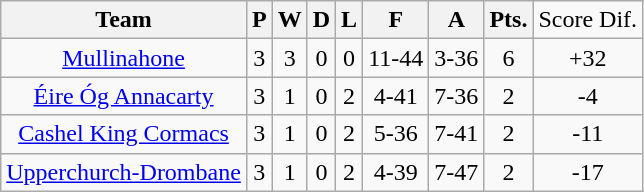<table class="wikitable">
<tr>
<th>Team</th>
<th>P</th>
<th>W</th>
<th>D</th>
<th>L</th>
<th>F</th>
<th>A</th>
<th>Pts.</th>
<td>Score Dif.</td>
</tr>
<tr align="center">
<td><a href='#'>Mullinahone</a></td>
<td>3</td>
<td>3</td>
<td>0</td>
<td>0</td>
<td>11-44</td>
<td>3-36</td>
<td>6</td>
<td>+32</td>
</tr>
<tr align="center">
<td><a href='#'>Éire Óg Annacarty</a></td>
<td>3</td>
<td>1</td>
<td>0</td>
<td>2</td>
<td>4-41</td>
<td>7-36</td>
<td>2</td>
<td>-4</td>
</tr>
<tr align="center">
<td><a href='#'>Cashel King Cormacs</a></td>
<td>3</td>
<td>1</td>
<td>0</td>
<td>2</td>
<td>5-36</td>
<td>7-41</td>
<td>2</td>
<td>-11</td>
</tr>
<tr align="center">
<td><a href='#'>Upperchurch-Drombane</a></td>
<td>3</td>
<td>1</td>
<td>0</td>
<td>2</td>
<td>4-39</td>
<td>7-47</td>
<td>2</td>
<td>-17</td>
</tr>
</table>
